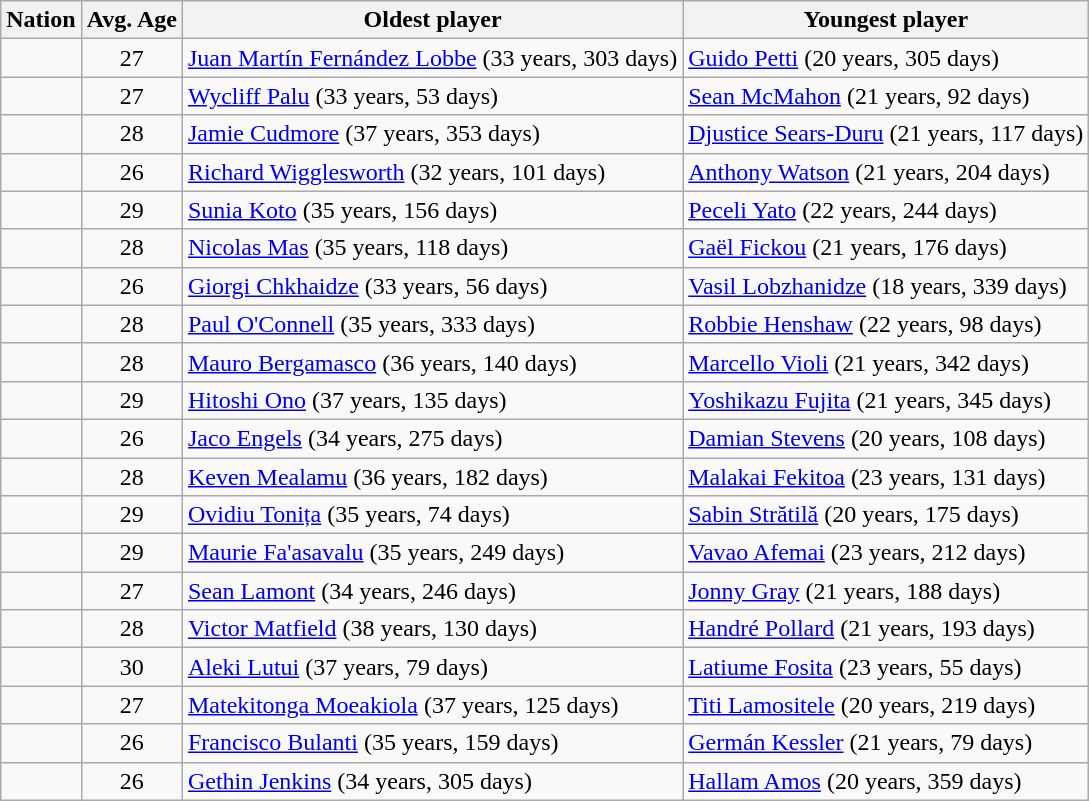<table class="wikitable sortable">
<tr>
<th>Nation</th>
<th>Avg. Age</th>
<th class="unsortable">Oldest player</th>
<th class="unsortable">Youngest player</th>
</tr>
<tr>
<td></td>
<td align=center>27</td>
<td><a href='#'>Juan Martín Fernández Lobbe</a> (33 years, 303 days)</td>
<td><a href='#'>Guido Petti</a> (20 years, 305 days)</td>
</tr>
<tr>
<td></td>
<td align=center>27</td>
<td><a href='#'>Wycliff Palu</a> (33 years, 53 days)</td>
<td><a href='#'>Sean McMahon</a> (21 years, 92 days)</td>
</tr>
<tr>
<td></td>
<td align=center>28</td>
<td><a href='#'>Jamie Cudmore</a> (37 years, 353 days)</td>
<td><a href='#'>Djustice Sears-Duru</a> (21 years, 117 days)</td>
</tr>
<tr>
<td></td>
<td align=center>26</td>
<td><a href='#'>Richard Wigglesworth</a> (32 years, 101 days)</td>
<td><a href='#'>Anthony Watson</a> (21 years, 204 days)</td>
</tr>
<tr>
<td></td>
<td align=center>29</td>
<td><a href='#'>Sunia Koto</a> (35 years, 156 days)</td>
<td><a href='#'>Peceli Yato</a> (22 years, 244 days)</td>
</tr>
<tr>
<td></td>
<td align=center>28</td>
<td><a href='#'>Nicolas Mas</a> (35 years, 118 days)</td>
<td><a href='#'>Gaël Fickou</a> (21 years, 176 days)</td>
</tr>
<tr>
<td></td>
<td align=center>26</td>
<td><a href='#'>Giorgi Chkhaidze</a> (33 years, 56 days)</td>
<td><a href='#'>Vasil Lobzhanidze</a> (18 years, 339 days)</td>
</tr>
<tr>
<td></td>
<td align=center>28</td>
<td><a href='#'>Paul O'Connell</a> (35 years, 333 days)</td>
<td><a href='#'>Robbie Henshaw</a> (22 years, 98 days)</td>
</tr>
<tr>
<td></td>
<td align=center>28</td>
<td><a href='#'>Mauro Bergamasco</a> (36 years, 140 days)</td>
<td><a href='#'>Marcello Violi</a> (21 years, 342 days)</td>
</tr>
<tr>
<td></td>
<td align=center>29</td>
<td><a href='#'>Hitoshi Ono</a> (37 years, 135 days)</td>
<td><a href='#'>Yoshikazu Fujita</a> (21 years, 345 days)</td>
</tr>
<tr>
<td></td>
<td align=center>26</td>
<td><a href='#'>Jaco Engels</a> (34 years, 275 days)</td>
<td><a href='#'>Damian Stevens</a> (20 years, 108 days)</td>
</tr>
<tr>
<td></td>
<td align=center>28</td>
<td><a href='#'>Keven Mealamu</a> (36 years, 182 days)</td>
<td><a href='#'>Malakai Fekitoa</a> (23 years, 131 days)</td>
</tr>
<tr>
<td></td>
<td align=center>29</td>
<td><a href='#'>Ovidiu Tonița</a> (35 years, 74 days)</td>
<td><a href='#'>Sabin Strătilă</a> (20 years, 175 days)</td>
</tr>
<tr>
<td></td>
<td align=center>29</td>
<td><a href='#'>Maurie Fa'asavalu</a> (35 years, 249 days)</td>
<td><a href='#'>Vavao Afemai</a> (23 years, 212 days)</td>
</tr>
<tr>
<td></td>
<td align=center>27</td>
<td><a href='#'>Sean Lamont</a> (34 years, 246 days)</td>
<td><a href='#'>Jonny Gray</a> (21 years, 188 days)</td>
</tr>
<tr>
<td></td>
<td align=center>28</td>
<td><a href='#'>Victor Matfield</a> (38 years, 130 days)</td>
<td><a href='#'>Handré Pollard</a> (21 years, 193 days)</td>
</tr>
<tr>
<td></td>
<td align=center>30</td>
<td><a href='#'>Aleki Lutui</a> (37 years, 79 days)</td>
<td><a href='#'>Latiume Fosita</a> (23 years, 55 days)</td>
</tr>
<tr>
<td></td>
<td align=center>27</td>
<td><a href='#'>Matekitonga Moeakiola</a> (37 years, 125 days)</td>
<td><a href='#'>Titi Lamositele</a> (20 years, 219 days)</td>
</tr>
<tr>
<td></td>
<td align=center>26</td>
<td><a href='#'>Francisco Bulanti</a> (35 years, 159 days)</td>
<td><a href='#'>Germán Kessler</a> (21 years, 79 days)</td>
</tr>
<tr>
<td></td>
<td align=center>26</td>
<td><a href='#'>Gethin Jenkins</a> (34 years, 305 days)</td>
<td><a href='#'>Hallam Amos</a> (20 years, 359 days)</td>
</tr>
</table>
